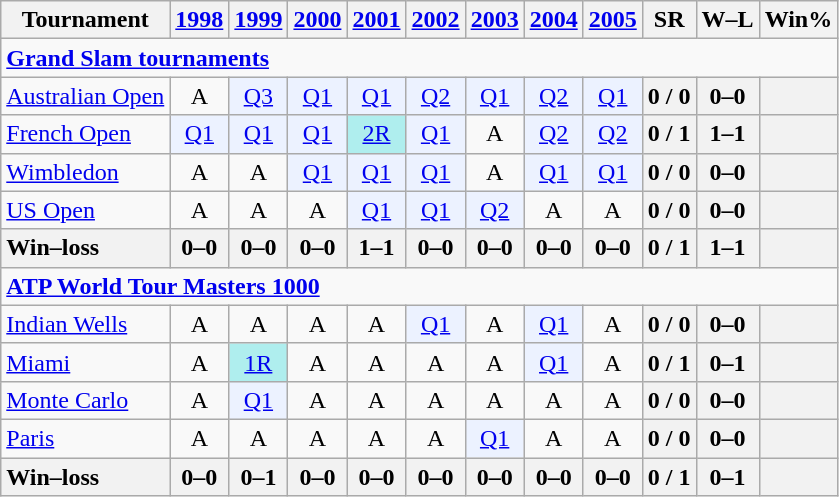<table class=wikitable style=text-align:center>
<tr>
<th>Tournament</th>
<th><a href='#'>1998</a></th>
<th><a href='#'>1999</a></th>
<th><a href='#'>2000</a></th>
<th><a href='#'>2001</a></th>
<th><a href='#'>2002</a></th>
<th><a href='#'>2003</a></th>
<th><a href='#'>2004</a></th>
<th><a href='#'>2005</a></th>
<th>SR</th>
<th>W–L</th>
<th>Win%</th>
</tr>
<tr>
<td colspan=25 style=text-align:left><a href='#'><strong>Grand Slam tournaments</strong></a></td>
</tr>
<tr>
<td align=left><a href='#'>Australian Open</a></td>
<td>A</td>
<td bgcolor=ecf2ff><a href='#'>Q3</a></td>
<td bgcolor=ecf2ff><a href='#'>Q1</a></td>
<td bgcolor=ecf2ff><a href='#'>Q1</a></td>
<td bgcolor=ecf2ff><a href='#'>Q2</a></td>
<td bgcolor=ecf2ff><a href='#'>Q1</a></td>
<td bgcolor=ecf2ff><a href='#'>Q2</a></td>
<td bgcolor=ecf2ff><a href='#'>Q1</a></td>
<th>0 / 0</th>
<th>0–0</th>
<th></th>
</tr>
<tr>
<td align=left><a href='#'>French Open</a></td>
<td bgcolor=ecf2ff><a href='#'>Q1</a></td>
<td bgcolor=ecf2ff><a href='#'>Q1</a></td>
<td bgcolor=ecf2ff><a href='#'>Q1</a></td>
<td bgcolor=afeeee><a href='#'>2R</a></td>
<td bgcolor=ecf2ff><a href='#'>Q1</a></td>
<td>A</td>
<td bgcolor=ecf2ff><a href='#'>Q2</a></td>
<td bgcolor=ecf2ff><a href='#'>Q2</a></td>
<th>0 / 1</th>
<th>1–1</th>
<th></th>
</tr>
<tr>
<td align=left><a href='#'>Wimbledon</a></td>
<td>A</td>
<td>A</td>
<td bgcolor=ecf2ff><a href='#'>Q1</a></td>
<td bgcolor=ecf2ff><a href='#'>Q1</a></td>
<td bgcolor=ecf2ff><a href='#'>Q1</a></td>
<td>A</td>
<td bgcolor=ecf2ff><a href='#'>Q1</a></td>
<td bgcolor=ecf2ff><a href='#'>Q1</a></td>
<th>0 / 0</th>
<th>0–0</th>
<th></th>
</tr>
<tr>
<td align=left><a href='#'>US Open</a></td>
<td>A</td>
<td>A</td>
<td>A</td>
<td bgcolor=ecf2ff><a href='#'>Q1</a></td>
<td bgcolor=ecf2ff><a href='#'>Q1</a></td>
<td bgcolor=ecf2ff><a href='#'>Q2</a></td>
<td>A</td>
<td>A</td>
<th>0 / 0</th>
<th>0–0</th>
<th></th>
</tr>
<tr>
<th style=text-align:left>Win–loss</th>
<th>0–0</th>
<th>0–0</th>
<th>0–0</th>
<th>1–1</th>
<th>0–0</th>
<th>0–0</th>
<th>0–0</th>
<th>0–0</th>
<th>0 / 1</th>
<th>1–1</th>
<th></th>
</tr>
<tr>
<td colspan=15 align=left><strong><a href='#'>ATP World Tour Masters 1000</a></strong></td>
</tr>
<tr>
<td align=left><a href='#'>Indian Wells</a></td>
<td>A</td>
<td>A</td>
<td>A</td>
<td>A</td>
<td bgcolor=ecf2ff><a href='#'>Q1</a></td>
<td>A</td>
<td bgcolor=ecf2ff><a href='#'>Q1</a></td>
<td>A</td>
<th>0 / 0</th>
<th>0–0</th>
<th></th>
</tr>
<tr>
<td align=left><a href='#'>Miami</a></td>
<td>A</td>
<td bgcolor=afeeee><a href='#'>1R</a></td>
<td>A</td>
<td>A</td>
<td>A</td>
<td>A</td>
<td bgcolor=ecf2ff><a href='#'>Q1</a></td>
<td>A</td>
<th>0 / 1</th>
<th>0–1</th>
<th></th>
</tr>
<tr>
<td align=left><a href='#'>Monte Carlo</a></td>
<td>A</td>
<td bgcolor=ecf2ff><a href='#'>Q1</a></td>
<td>A</td>
<td>A</td>
<td>A</td>
<td>A</td>
<td>A</td>
<td>A</td>
<th>0 / 0</th>
<th>0–0</th>
<th></th>
</tr>
<tr>
<td align=left><a href='#'>Paris</a></td>
<td>A</td>
<td>A</td>
<td>A</td>
<td>A</td>
<td>A</td>
<td bgcolor=ecf2ff><a href='#'>Q1</a></td>
<td>A</td>
<td>A</td>
<th>0 / 0</th>
<th>0–0</th>
<th></th>
</tr>
<tr>
<th style=text-align:left>Win–loss</th>
<th>0–0</th>
<th>0–1</th>
<th>0–0</th>
<th>0–0</th>
<th>0–0</th>
<th>0–0</th>
<th>0–0</th>
<th>0–0</th>
<th>0 / 1</th>
<th>0–1</th>
<th></th>
</tr>
</table>
